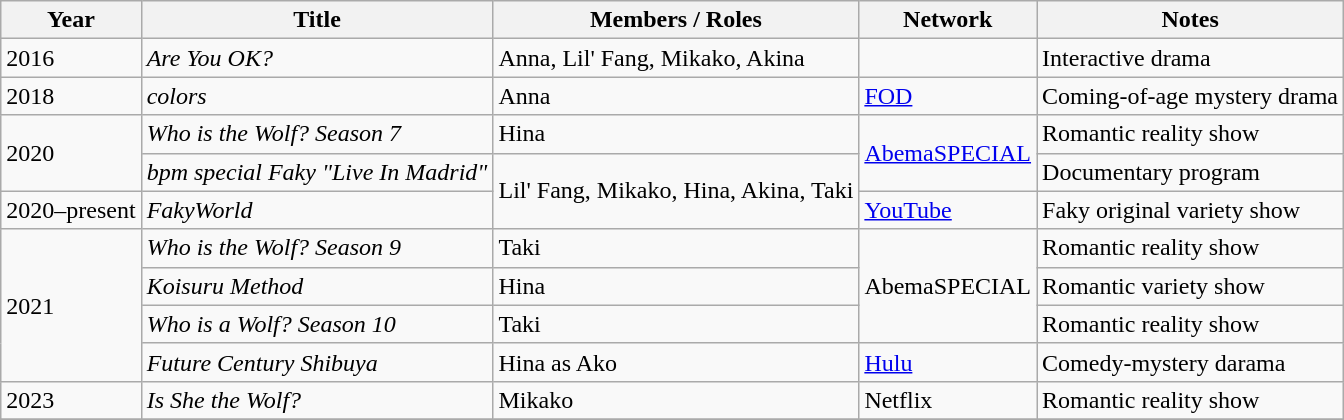<table class="wikitable sortable">
<tr>
<th>Year</th>
<th>Title</th>
<th>Members / Roles</th>
<th>Network</th>
<th class="unsortable">Notes</th>
</tr>
<tr>
<td>2016</td>
<td><em>Are You OK?</em></td>
<td>Anna, Lil' Fang, Mikako, Akina</td>
<td></td>
<td>Interactive drama</td>
</tr>
<tr>
<td>2018</td>
<td><em>colors</em></td>
<td>Anna</td>
<td><a href='#'>FOD</a></td>
<td>Coming-of-age mystery drama</td>
</tr>
<tr>
<td rowspan="2">2020</td>
<td><em>Who is the Wolf? Season 7</em> </td>
<td>Hina</td>
<td rowspan="2"><a href='#'>AbemaSPECIAL</a></td>
<td>Romantic reality show</td>
</tr>
<tr>
<td><em>bpm special Faky "Live In Madrid"</em></td>
<td rowspan="2">Lil' Fang, Mikako, Hina, Akina, Taki</td>
<td>Documentary program</td>
</tr>
<tr>
<td>2020–present</td>
<td><em>FakyWorld</em></td>
<td><a href='#'>YouTube</a></td>
<td>Faky original variety show</td>
</tr>
<tr>
<td rowspan="4">2021</td>
<td><em>Who is the Wolf? Season 9</em> </td>
<td>Taki</td>
<td rowspan="3">AbemaSPECIAL</td>
<td>Romantic reality show</td>
</tr>
<tr>
<td><em>Koisuru Method</em> </td>
<td>Hina</td>
<td>Romantic variety show</td>
</tr>
<tr>
<td><em>Who is a Wolf? Season 10</em> </td>
<td>Taki</td>
<td>Romantic reality show</td>
</tr>
<tr>
<td><em>Future Century Shibuya</em> </td>
<td>Hina as Ako</td>
<td><a href='#'>Hulu</a></td>
<td>Comedy-mystery darama</td>
</tr>
<tr>
<td>2023</td>
<td><em>Is She the Wolf?</em> </td>
<td>Mikako</td>
<td>Netflix</td>
<td>Romantic reality show</td>
</tr>
<tr>
</tr>
</table>
